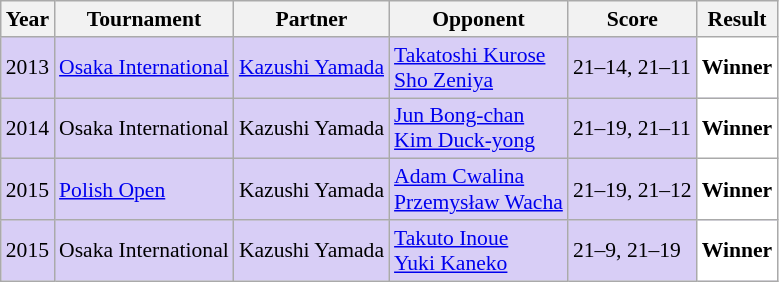<table class="sortable wikitable" style="font-size: 90%;">
<tr>
<th>Year</th>
<th>Tournament</th>
<th>Partner</th>
<th>Opponent</th>
<th>Score</th>
<th>Result</th>
</tr>
<tr style="background:#D8CEF6">
<td align="center">2013</td>
<td align="left"><a href='#'>Osaka International</a></td>
<td align="left"> <a href='#'>Kazushi Yamada</a></td>
<td align="left"> <a href='#'>Takatoshi Kurose</a><br> <a href='#'>Sho Zeniya</a></td>
<td align="left">21–14, 21–11</td>
<td style="text-align:left; background:white"> <strong>Winner</strong></td>
</tr>
<tr style="background:#D8CEF6">
<td align="center">2014</td>
<td align="left">Osaka International</td>
<td align="left"> Kazushi Yamada</td>
<td align="left"> <a href='#'>Jun Bong-chan</a><br> <a href='#'>Kim Duck-yong</a></td>
<td align="left">21–19, 21–11</td>
<td style="text-align:left; background:white"> <strong>Winner</strong></td>
</tr>
<tr style="background:#D8CEF6">
<td align="center">2015</td>
<td align="left"><a href='#'>Polish Open</a></td>
<td align="left"> Kazushi Yamada</td>
<td align="left"> <a href='#'>Adam Cwalina</a><br> <a href='#'>Przemysław Wacha</a></td>
<td align="left">21–19, 21–12</td>
<td style="text-align:left; background:white"> <strong>Winner</strong></td>
</tr>
<tr style="background:#D8CEF6">
<td align="center">2015</td>
<td align="left">Osaka International</td>
<td align="left"> Kazushi Yamada</td>
<td align="left"> <a href='#'>Takuto Inoue</a><br> <a href='#'>Yuki Kaneko</a></td>
<td align="left">21–9, 21–19</td>
<td style="text-align:left; background:white"> <strong>Winner</strong></td>
</tr>
</table>
